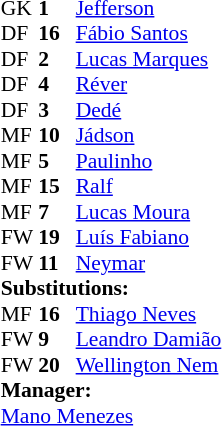<table style="font-size:90%; margin:0.2em auto;" cellspacing="0" cellpadding="0">
<tr>
<th width="25"></th>
<th width="25"></th>
</tr>
<tr>
<td>GK</td>
<td><strong>1</strong></td>
<td><a href='#'>Jefferson</a></td>
</tr>
<tr>
<td>DF</td>
<td><strong>16</strong></td>
<td><a href='#'>Fábio Santos</a></td>
</tr>
<tr>
<td>DF</td>
<td><strong>2</strong></td>
<td><a href='#'>Lucas Marques</a></td>
</tr>
<tr>
<td>DF</td>
<td><strong>4</strong></td>
<td><a href='#'>Réver</a></td>
</tr>
<tr>
<td>DF</td>
<td><strong>3</strong></td>
<td><a href='#'>Dedé</a></td>
</tr>
<tr>
<td>MF</td>
<td><strong>10</strong></td>
<td><a href='#'>Jádson</a></td>
<td></td>
<td></td>
</tr>
<tr>
<td>MF</td>
<td><strong>5</strong></td>
<td><a href='#'>Paulinho</a></td>
<td></td>
</tr>
<tr>
<td>MF</td>
<td><strong>15</strong></td>
<td><a href='#'>Ralf</a></td>
</tr>
<tr>
<td>MF</td>
<td><strong>7</strong></td>
<td><a href='#'>Lucas Moura</a></td>
<td></td>
<td></td>
</tr>
<tr>
<td>FW</td>
<td><strong>19</strong></td>
<td><a href='#'>Luís Fabiano</a></td>
<td></td>
<td></td>
</tr>
<tr>
<td>FW</td>
<td><strong>11</strong></td>
<td><a href='#'>Neymar</a></td>
<td></td>
</tr>
<tr>
<td colspan=3><strong>Substitutions:</strong></td>
</tr>
<tr>
<td>MF</td>
<td><strong>16</strong></td>
<td><a href='#'>Thiago Neves</a></td>
<td></td>
<td></td>
</tr>
<tr>
<td>FW</td>
<td><strong>9</strong></td>
<td><a href='#'>Leandro Damião</a></td>
<td></td>
<td></td>
</tr>
<tr>
<td>FW</td>
<td><strong>20</strong></td>
<td><a href='#'>Wellington Nem</a></td>
<td></td>
<td></td>
</tr>
<tr>
<td colspan=3><strong>Manager:</strong></td>
</tr>
<tr>
<td colspan=3> <a href='#'>Mano Menezes</a></td>
</tr>
</table>
